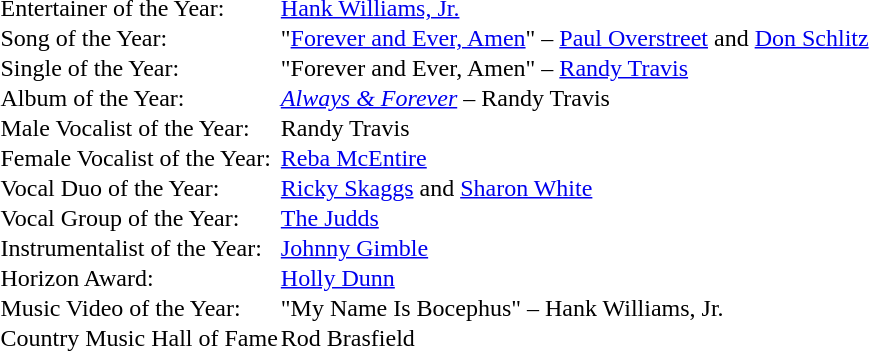<table cellspacing="0" border="0" cellpadding="1">
<tr>
<td>Entertainer of the Year:</td>
<td><a href='#'>Hank Williams, Jr.</a></td>
</tr>
<tr>
<td>Song of the Year:</td>
<td>"<a href='#'>Forever and Ever, Amen</a>" – <a href='#'>Paul Overstreet</a> and <a href='#'>Don Schlitz</a></td>
</tr>
<tr>
<td>Single of the Year:</td>
<td>"Forever and Ever, Amen" – <a href='#'>Randy Travis</a></td>
</tr>
<tr>
<td>Album of the Year:</td>
<td><em><a href='#'>Always & Forever</a></em> – Randy Travis</td>
</tr>
<tr>
<td>Male Vocalist of the Year:</td>
<td>Randy Travis</td>
</tr>
<tr>
<td>Female Vocalist of the Year:</td>
<td><a href='#'>Reba McEntire</a></td>
</tr>
<tr>
<td>Vocal Duo of the Year:</td>
<td><a href='#'>Ricky Skaggs</a> and <a href='#'>Sharon White</a></td>
</tr>
<tr>
<td>Vocal Group of the Year:</td>
<td><a href='#'>The Judds</a></td>
</tr>
<tr>
<td>Instrumentalist of the Year:</td>
<td><a href='#'>Johnny Gimble</a></td>
</tr>
<tr>
<td>Horizon Award:</td>
<td><a href='#'>Holly Dunn</a></td>
</tr>
<tr>
<td>Music Video of the Year:</td>
<td>"My Name Is Bocephus" – Hank Williams, Jr.</td>
</tr>
<tr>
<td>Country Music Hall of Fame</td>
<td>Rod Brasfield</td>
</tr>
</table>
